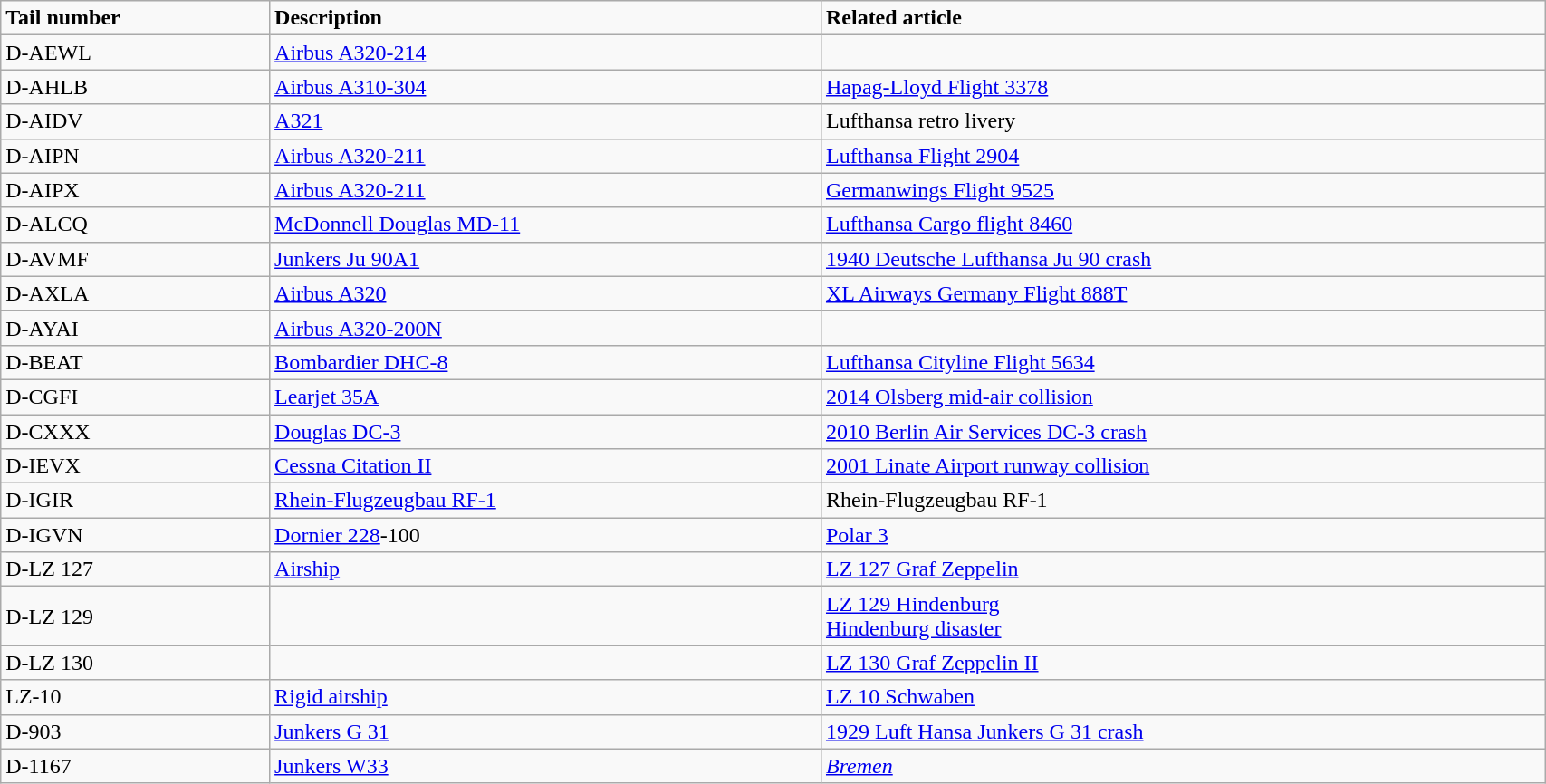<table class="wikitable" width="90%">
<tr>
<td><strong>Tail number</strong></td>
<td><strong>Description</strong></td>
<td><strong>Related article</strong></td>
</tr>
<tr>
<td>D-AEWL</td>
<td><a href='#'>Airbus A320-214</a></td>
<td></td>
</tr>
<tr>
<td>D-AHLB</td>
<td><a href='#'>Airbus A310-304</a></td>
<td><a href='#'>Hapag-Lloyd Flight 3378</a></td>
</tr>
<tr>
<td>D-AIDV</td>
<td><a href='#'>A321</a></td>
<td>Lufthansa retro livery</td>
</tr>
<tr>
<td>D-AIPN</td>
<td><a href='#'>Airbus A320-211</a></td>
<td><a href='#'>Lufthansa Flight 2904</a></td>
</tr>
<tr>
<td>D-AIPX</td>
<td><a href='#'>Airbus A320-211</a></td>
<td><a href='#'>Germanwings Flight 9525</a></td>
</tr>
<tr>
<td>D-ALCQ</td>
<td><a href='#'>McDonnell Douglas MD-11</a></td>
<td><a href='#'>Lufthansa Cargo flight 8460</a></td>
</tr>
<tr>
<td>D-AVMF</td>
<td><a href='#'>Junkers Ju 90A1</a></td>
<td><a href='#'>1940 Deutsche Lufthansa Ju 90 crash</a></td>
</tr>
<tr>
<td>D-AXLA</td>
<td><a href='#'>Airbus A320</a></td>
<td><a href='#'>XL Airways Germany Flight 888T</a></td>
</tr>
<tr>
<td>D-AYAI</td>
<td><a href='#'>Airbus A320-200N</a></td>
<td></td>
</tr>
<tr>
<td>D-BEAT</td>
<td><a href='#'>Bombardier DHC-8</a></td>
<td><a href='#'>Lufthansa Cityline Flight 5634</a></td>
</tr>
<tr>
<td>D-CGFI</td>
<td><a href='#'>Learjet 35A</a></td>
<td><a href='#'>2014 Olsberg mid-air collision</a></td>
</tr>
<tr>
<td>D-CXXX</td>
<td><a href='#'>Douglas DC-3</a></td>
<td><a href='#'>2010 Berlin Air Services DC-3 crash</a></td>
</tr>
<tr>
<td>D-IEVX</td>
<td><a href='#'>Cessna Citation II</a></td>
<td><a href='#'>2001 Linate Airport runway collision</a></td>
</tr>
<tr>
<td>D-IGIR</td>
<td><a href='#'>Rhein-Flugzeugbau RF-1</a></td>
<td>Rhein-Flugzeugbau RF-1</td>
</tr>
<tr>
<td>D-IGVN</td>
<td><a href='#'>Dornier 228</a>-100</td>
<td><a href='#'>Polar 3</a></td>
</tr>
<tr>
<td>D-LZ 127</td>
<td><a href='#'>Airship</a></td>
<td><a href='#'>LZ 127 Graf Zeppelin</a></td>
</tr>
<tr>
<td>D-LZ 129</td>
<td></td>
<td><a href='#'>LZ 129 Hindenburg</a><br><a href='#'>Hindenburg disaster</a></td>
</tr>
<tr>
<td>D-LZ 130</td>
<td></td>
<td><a href='#'>LZ 130 Graf Zeppelin II</a></td>
</tr>
<tr>
<td>LZ-10</td>
<td><a href='#'>Rigid airship</a></td>
<td><a href='#'>LZ 10 Schwaben</a></td>
</tr>
<tr>
<td>D-903</td>
<td><a href='#'>Junkers G 31</a></td>
<td><a href='#'>1929 Luft Hansa Junkers G 31 crash</a></td>
</tr>
<tr>
<td>D-1167</td>
<td><a href='#'>Junkers W33</a></td>
<td><a href='#'><em>Bremen</em></a></td>
</tr>
</table>
